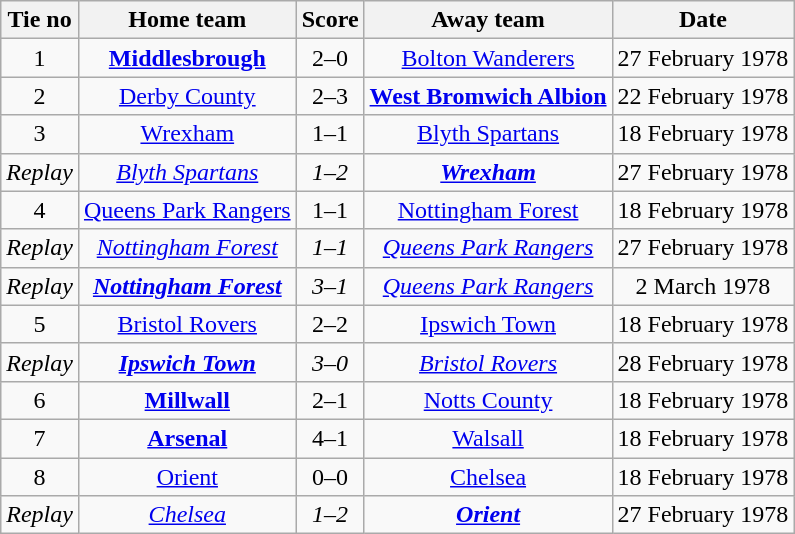<table class="wikitable" style="text-align: center">
<tr>
<th>Tie no</th>
<th>Home team</th>
<th>Score</th>
<th>Away team</th>
<th>Date</th>
</tr>
<tr>
<td>1</td>
<td><strong><a href='#'>Middlesbrough</a></strong></td>
<td>2–0</td>
<td><a href='#'>Bolton Wanderers</a></td>
<td>27 February 1978</td>
</tr>
<tr>
<td>2</td>
<td><a href='#'>Derby County</a></td>
<td>2–3</td>
<td><strong><a href='#'>West Bromwich Albion</a></strong></td>
<td>22 February 1978</td>
</tr>
<tr>
<td>3</td>
<td><a href='#'>Wrexham</a></td>
<td>1–1</td>
<td><a href='#'>Blyth Spartans</a></td>
<td>18 February 1978</td>
</tr>
<tr>
<td><em>Replay</em></td>
<td><em><a href='#'>Blyth Spartans</a></em></td>
<td><em>1–2</em></td>
<td><strong><em><a href='#'>Wrexham</a></em></strong></td>
<td>27 February 1978</td>
</tr>
<tr>
<td>4</td>
<td><a href='#'>Queens Park Rangers</a></td>
<td>1–1</td>
<td><a href='#'>Nottingham Forest</a></td>
<td>18 February 1978</td>
</tr>
<tr>
<td><em>Replay</em></td>
<td><em><a href='#'>Nottingham Forest</a></em></td>
<td><em>1–1</em></td>
<td><em><a href='#'>Queens Park Rangers</a></em></td>
<td>27 February 1978</td>
</tr>
<tr>
<td><em>Replay</em></td>
<td><strong><em><a href='#'>Nottingham Forest</a></em></strong></td>
<td><em>3–1</em></td>
<td><em><a href='#'>Queens Park Rangers</a></em></td>
<td>2 March 1978</td>
</tr>
<tr>
<td>5</td>
<td><a href='#'>Bristol Rovers</a></td>
<td>2–2</td>
<td><a href='#'>Ipswich Town</a></td>
<td>18 February 1978</td>
</tr>
<tr>
<td><em>Replay</em></td>
<td><strong><em><a href='#'>Ipswich Town</a></em></strong></td>
<td><em>3–0</em></td>
<td><em><a href='#'>Bristol Rovers</a></em></td>
<td>28 February 1978</td>
</tr>
<tr>
<td>6</td>
<td><strong><a href='#'>Millwall</a></strong></td>
<td>2–1</td>
<td><a href='#'>Notts County</a></td>
<td>18 February 1978</td>
</tr>
<tr>
<td>7</td>
<td><strong><a href='#'>Arsenal</a></strong></td>
<td>4–1</td>
<td><a href='#'>Walsall</a></td>
<td>18 February 1978</td>
</tr>
<tr>
<td>8</td>
<td><a href='#'>Orient</a></td>
<td>0–0</td>
<td><a href='#'>Chelsea</a></td>
<td>18 February 1978</td>
</tr>
<tr>
<td><em>Replay</em></td>
<td><em><a href='#'>Chelsea</a></em></td>
<td><em>1–2</em></td>
<td><strong><em><a href='#'>Orient</a></em></strong></td>
<td>27 February 1978</td>
</tr>
</table>
